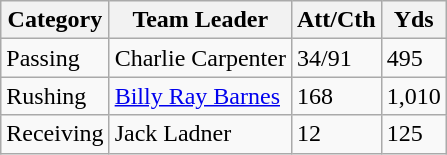<table class="wikitable">
<tr>
<th>Category</th>
<th>Team Leader</th>
<th>Att/Cth</th>
<th>Yds</th>
</tr>
<tr style="background: ##ddffdd;">
<td>Passing</td>
<td>Charlie Carpenter</td>
<td>34/91</td>
<td>495</td>
</tr>
<tr style="background: ##ffdddd;">
<td>Rushing</td>
<td><a href='#'>Billy Ray Barnes</a></td>
<td>168</td>
<td>1,010</td>
</tr>
<tr style="background: ##ddffdd;">
<td>Receiving</td>
<td>Jack Ladner</td>
<td>12</td>
<td>125</td>
</tr>
</table>
